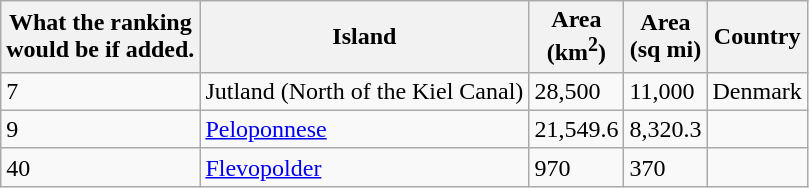<table class="wikitable sortable">
<tr>
<th>What the ranking<br>would be if added.</th>
<th>Island</th>
<th data-sort-type="number">Area<br>(km<sup>2</sup>)</th>
<th>Area<br>(sq mi)</th>
<th>Country</th>
</tr>
<tr>
<td>7</td>
<td>Jutland (North of the Kiel Canal)</td>
<td>28,500</td>
<td>11,000</td>
<td>Denmark</td>
</tr>
<tr>
<td>9</td>
<td><a href='#'>Peloponnese</a></td>
<td>21,549.6</td>
<td>8,320.3</td>
<td></td>
</tr>
<tr>
<td>40</td>
<td><a href='#'>Flevopolder</a></td>
<td>970</td>
<td>370</td>
<td></td>
</tr>
</table>
